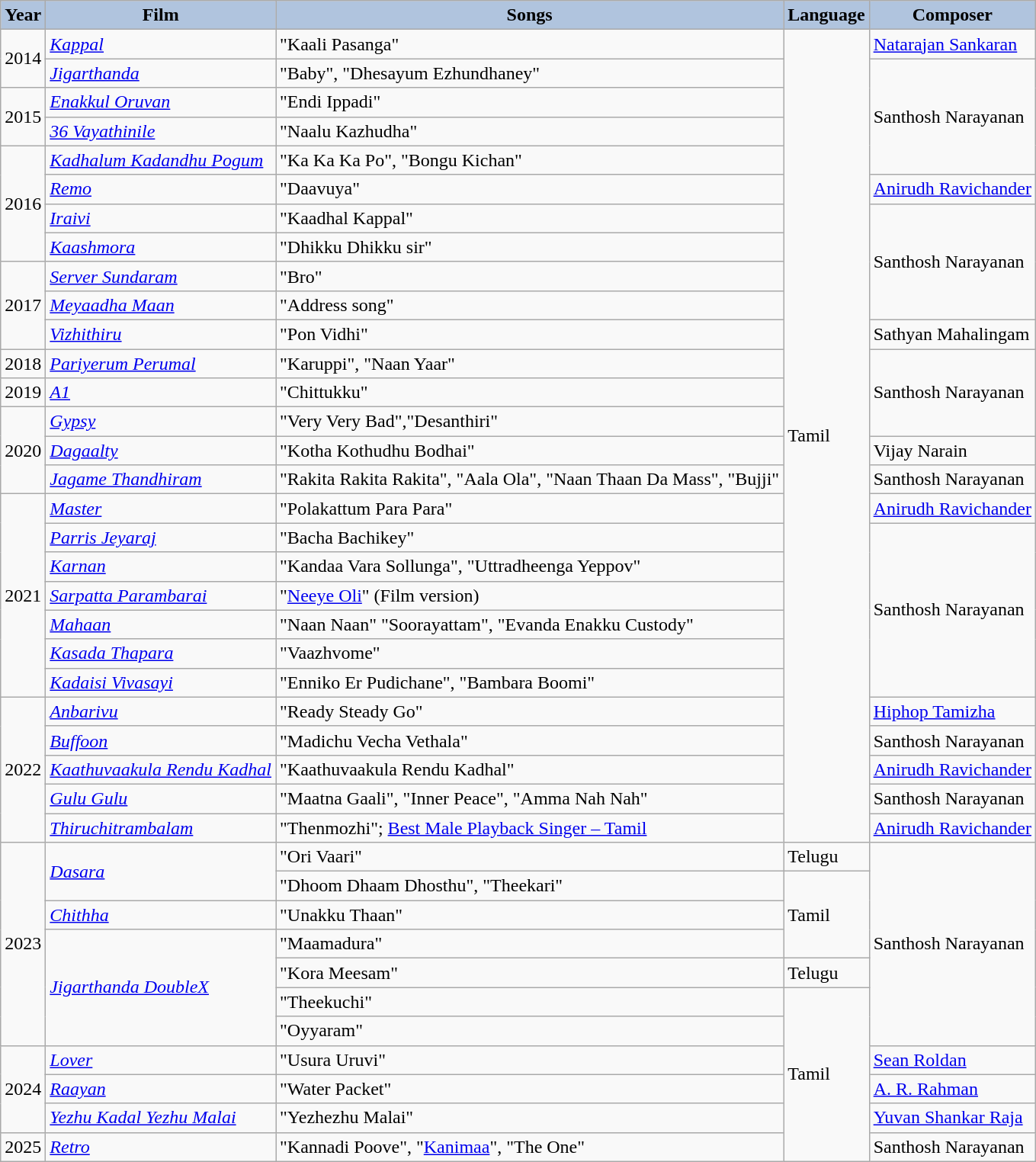<table class="wikitable sortable">
<tr>
<th style="background:#B0C4DE;">Year</th>
<th style="background:#B0C4DE;">Film</th>
<th style="background:#B0C4DE;">Songs</th>
<th style="background:#B0C4DE;">Language</th>
<th style="background:#B0C4DE;">Composer</th>
</tr>
<tr>
<td rowspan="2">2014</td>
<td><em><a href='#'>Kappal</a></em></td>
<td>"Kaali Pasanga"</td>
<td rowspan="28">Tamil</td>
<td><a href='#'>Natarajan Sankaran</a></td>
</tr>
<tr>
<td><em><a href='#'>Jigarthanda</a></em></td>
<td>"Baby", "Dhesayum Ezhundhaney"</td>
<td rowspan="4">Santhosh Narayanan</td>
</tr>
<tr>
<td rowspan="2">2015</td>
<td><em><a href='#'>Enakkul Oruvan</a></em></td>
<td>"Endi Ippadi"</td>
</tr>
<tr>
<td><em><a href='#'>36 Vayathinile</a></em></td>
<td>"Naalu Kazhudha"</td>
</tr>
<tr>
<td rowspan="4">2016</td>
<td><em><a href='#'>Kadhalum Kadandhu Pogum</a></em></td>
<td>"Ka Ka Ka Po", "Bongu Kichan"</td>
</tr>
<tr>
<td><em><a href='#'>Remo</a></em></td>
<td>"Daavuya"</td>
<td><a href='#'>Anirudh Ravichander</a></td>
</tr>
<tr>
<td><em><a href='#'>Iraivi</a></em></td>
<td>"Kaadhal Kappal"</td>
<td rowspan="4">Santhosh Narayanan</td>
</tr>
<tr>
<td><em><a href='#'>Kaashmora</a></em></td>
<td>"Dhikku Dhikku sir"</td>
</tr>
<tr>
<td rowspan="3">2017</td>
<td><em><a href='#'>Server Sundaram</a></em></td>
<td>"Bro"</td>
</tr>
<tr>
<td><em><a href='#'>Meyaadha Maan</a></em></td>
<td>"Address song"</td>
</tr>
<tr>
<td><em><a href='#'>Vizhithiru</a></em></td>
<td>"Pon Vidhi"</td>
<td>Sathyan Mahalingam</td>
</tr>
<tr>
<td>2018</td>
<td><em><a href='#'>Pariyerum Perumal</a></em></td>
<td>"Karuppi", "Naan Yaar"</td>
<td rowspan="3">Santhosh Narayanan</td>
</tr>
<tr>
<td>2019</td>
<td><em><a href='#'>A1</a></em></td>
<td>"Chittukku"</td>
</tr>
<tr>
<td rowspan="3">2020</td>
<td><a href='#'><em>Gypsy</em></a></td>
<td>"Very Very Bad","Desanthiri"</td>
</tr>
<tr>
<td><em><a href='#'>Dagaalty</a></em></td>
<td>"Kotha Kothudhu Bodhai"</td>
<td>Vijay Narain</td>
</tr>
<tr>
<td><em><a href='#'>Jagame Thandhiram</a></em></td>
<td>"Rakita Rakita Rakita", "Aala Ola", "Naan Thaan Da Mass", "Bujji"</td>
<td rowspan="1">Santhosh Narayanan</td>
</tr>
<tr>
<td rowspan="7">2021</td>
<td><em><a href='#'>Master</a></em></td>
<td>"Polakattum Para Para"</td>
<td><a href='#'>Anirudh Ravichander</a></td>
</tr>
<tr>
<td><em><a href='#'>Parris Jeyaraj</a></em></td>
<td>"Bacha Bachikey"</td>
<td rowspan="6">Santhosh Narayanan</td>
</tr>
<tr>
<td><a href='#'><em>Karnan</em></a></td>
<td>"Kandaa Vara Sollunga", "Uttradheenga Yeppov"</td>
</tr>
<tr>
<td><em><a href='#'>Sarpatta Parambarai</a></em></td>
<td>"<a href='#'>Neeye Oli</a>" (Film version)</td>
</tr>
<tr>
<td><a href='#'><em>Mahaan</em></a></td>
<td>"Naan Naan" "Soorayattam", "Evanda Enakku Custody"</td>
</tr>
<tr>
<td><em><a href='#'>Kasada Thapara</a></em></td>
<td>"Vaazhvome"</td>
</tr>
<tr>
<td><em><a href='#'>Kadaisi Vivasayi</a></em></td>
<td>"Enniko Er Pudichane", "Bambara Boomi"</td>
</tr>
<tr>
<td rowspan="5">2022</td>
<td><em><a href='#'>Anbarivu</a> </em></td>
<td>"Ready Steady Go"</td>
<td><a href='#'>Hiphop Tamizha</a></td>
</tr>
<tr>
<td><em><a href='#'>Buffoon</a></em></td>
<td>"Madichu Vecha Vethala"</td>
<td>Santhosh Narayanan</td>
</tr>
<tr>
<td><a href='#'><em>Kaathuvaakula Rendu Kadhal</em></a></td>
<td>"Kaathuvaakula Rendu Kadhal"</td>
<td><a href='#'>Anirudh Ravichander</a></td>
</tr>
<tr>
<td><em><a href='#'>Gulu Gulu</a></em></td>
<td>"Maatna Gaali", "Inner Peace", "Amma Nah Nah"</td>
<td>Santhosh Narayanan</td>
</tr>
<tr>
<td><em><a href='#'>Thiruchitrambalam</a></em></td>
<td>"Thenmozhi"; <a href='#'>Best Male Playback Singer – Tamil</a></td>
<td><a href='#'>Anirudh Ravichander</a></td>
</tr>
<tr>
<td rowspan="7">2023</td>
<td rowspan="2"><em><a href='#'>Dasara</a></em></td>
<td>"Ori Vaari"</td>
<td>Telugu</td>
<td rowspan="7">Santhosh Narayanan</td>
</tr>
<tr>
<td>"Dhoom Dhaam Dhosthu", "Theekari"</td>
<td rowspan="3">Tamil</td>
</tr>
<tr>
<td><em><a href='#'>Chithha</a></em></td>
<td>"Unakku Thaan"</td>
</tr>
<tr>
<td rowspan="4"><em><a href='#'>Jigarthanda DoubleX</a></em></td>
<td>"Maamadura"</td>
</tr>
<tr>
<td>"Kora Meesam"</td>
<td>Telugu</td>
</tr>
<tr>
<td>"Theekuchi"</td>
<td rowspan="7">Tamil</td>
</tr>
<tr>
<td>"Oyyaram"</td>
</tr>
<tr>
<td rowspan="3">2024</td>
<td><em><a href='#'>Lover</a></em></td>
<td>"Usura Uruvi"</td>
<td><a href='#'>Sean Roldan</a></td>
</tr>
<tr>
<td><em><a href='#'>Raayan</a></em></td>
<td>"Water Packet"</td>
<td><a href='#'>A. R. Rahman</a></td>
</tr>
<tr>
<td><em><a href='#'>Yezhu Kadal Yezhu Malai</a></em></td>
<td>"Yezhezhu Malai"</td>
<td><a href='#'>Yuvan Shankar Raja</a></td>
</tr>
<tr>
<td rowspan="1">2025</td>
<td rowspan="1"><em><a href='#'>Retro</a></em></td>
<td>"Kannadi Poove", "<a href='#'>Kanimaa</a>", "The One"</td>
<td rowspan="1">Santhosh Narayanan</td>
</tr>
</table>
